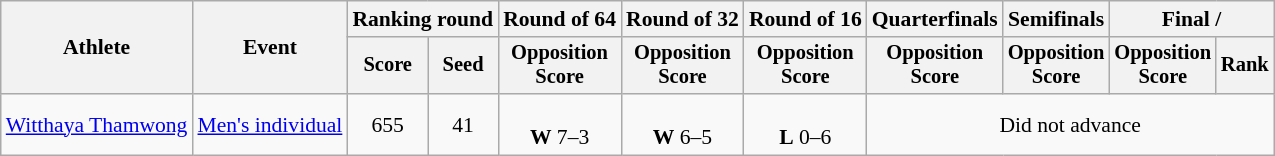<table class="wikitable" style="font-size:90%">
<tr>
<th rowspan=2>Athlete</th>
<th rowspan=2>Event</th>
<th colspan="2">Ranking round</th>
<th>Round of 64</th>
<th>Round of 32</th>
<th>Round of 16</th>
<th>Quarterfinals</th>
<th>Semifinals</th>
<th colspan="2">Final / </th>
</tr>
<tr style="font-size:95%">
<th>Score</th>
<th>Seed</th>
<th>Opposition<br>Score</th>
<th>Opposition<br>Score</th>
<th>Opposition<br>Score</th>
<th>Opposition<br>Score</th>
<th>Opposition<br>Score</th>
<th>Opposition<br>Score</th>
<th>Rank</th>
</tr>
<tr align=center>
<td align=left><a href='#'>Witthaya Thamwong</a></td>
<td align=left><a href='#'>Men's individual</a></td>
<td>655</td>
<td>41</td>
<td><br><strong>W</strong> 7–3</td>
<td><br><strong>W</strong> 6–5</td>
<td><br><strong>L</strong> 0–6</td>
<td colspan=4>Did not advance</td>
</tr>
</table>
